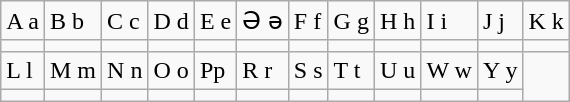<table class="wikitable">
<tr>
<td>A a</td>
<td>B b</td>
<td>C c</td>
<td>D d</td>
<td>E e</td>
<td>Ə ə</td>
<td>F f</td>
<td>G g</td>
<td>H h</td>
<td>I i</td>
<td>J j</td>
<td>K k</td>
</tr>
<tr>
<td></td>
<td></td>
<td></td>
<td></td>
<td></td>
<td></td>
<td></td>
<td></td>
<td></td>
<td></td>
<td></td>
<td></td>
</tr>
<tr>
<td>L l</td>
<td>M m</td>
<td>N n</td>
<td>O o</td>
<td>Pp</td>
<td>R r</td>
<td>S s</td>
<td>T t</td>
<td>U u</td>
<td>W w</td>
<td>Y y</td>
</tr>
<tr>
<td></td>
<td></td>
<td></td>
<td></td>
<td></td>
<td></td>
<td></td>
<td></td>
<td></td>
<td></td>
<td></td>
</tr>
</table>
